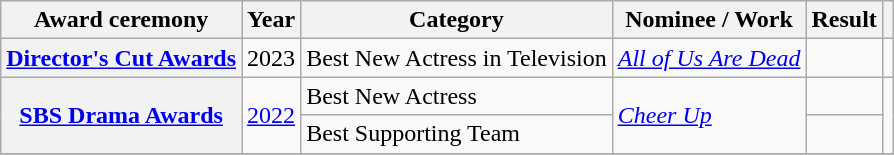<table class="wikitable plainrowheaders sortable">
<tr>
<th scope="col">Award ceremony</th>
<th scope="col">Year</th>
<th scope="col">Category</th>
<th scope="col">Nominee / Work</th>
<th scope="col">Result</th>
<th scope="col" class="unsortable"></th>
</tr>
<tr>
<th scope="row" rowspan=1><a href='#'>Director's Cut Awards</a></th>
<td rowspan= 1>2023</td>
<td>Best New Actress in Television</td>
<td><em><a href='#'>All of Us Are Dead</a></em></td>
<td></td>
<td></td>
</tr>
<tr>
<th scope="row"  rowspan="2"><a href='#'>SBS Drama Awards</a></th>
<td rowspan="2"><a href='#'>2022</a></td>
<td>Best New Actress</td>
<td rowspan="2"><em><a href='#'>Cheer Up</a></em></td>
<td></td>
<td rowspan="2"></td>
</tr>
<tr>
<td>Best Supporting Team</td>
<td></td>
</tr>
<tr>
</tr>
</table>
